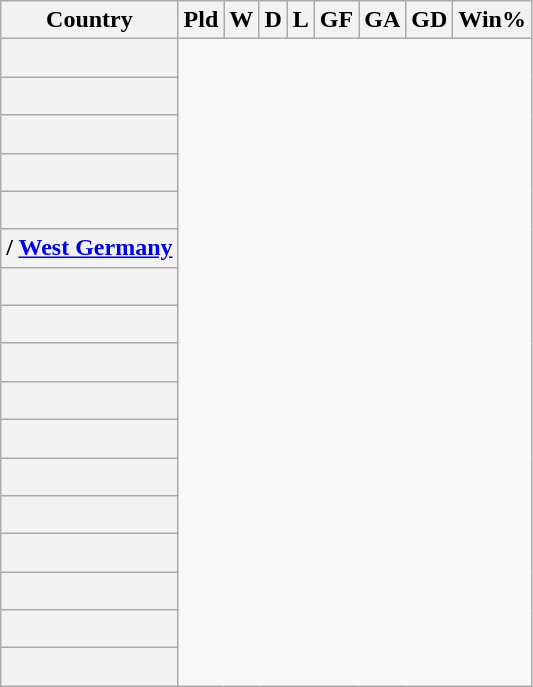<table class="wikitable sortable plainrowheaders" style="text-align:center">
<tr>
<th scope="col">Country</th>
<th scope="col">Pld</th>
<th scope="col">W</th>
<th scope="col">D</th>
<th scope="col">L</th>
<th scope="col">GF</th>
<th scope="col">GA</th>
<th scope="col">GD</th>
<th scope="col">Win%</th>
</tr>
<tr>
<th scope="row" align=left><br></th>
</tr>
<tr>
<th scope="row" align=left><br></th>
</tr>
<tr>
<th scope="row" align=left><br></th>
</tr>
<tr>
<th scope="row" align=left><br></th>
</tr>
<tr>
<th scope="row" align=left><br></th>
</tr>
<tr>
<th scope="row" align=left> / <a href='#'>West Germany</a><br></th>
</tr>
<tr>
<th scope="row" align=left><br></th>
</tr>
<tr>
<th scope="row" align=left><br></th>
</tr>
<tr>
<th scope="row" align=left><br></th>
</tr>
<tr>
<th scope="row" align=left><br></th>
</tr>
<tr>
<th scope="row" align=left><br></th>
</tr>
<tr>
<th scope="row" align=left><br></th>
</tr>
<tr>
<th scope="row" align=left><br></th>
</tr>
<tr>
<th scope="row" align=left><br></th>
</tr>
<tr>
<th scope="row" align=left><br></th>
</tr>
<tr>
<th scope="row" align=left><br></th>
</tr>
<tr>
<th scope="row" align=left><br></th>
</tr>
</table>
